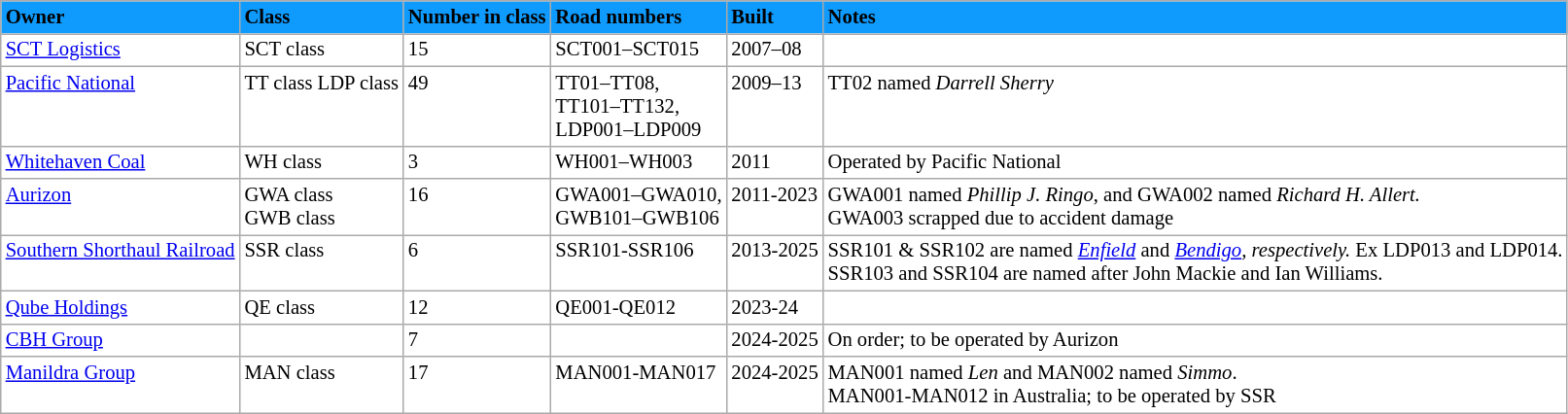<table class="wikitable sortable" style= "font-size: 86%">
<tr bgcolor="#0F9BFD">
<td><strong>Owner</strong></td>
<td><strong>Class</strong></td>
<td><strong>Number in class</strong></td>
<td><strong>Road numbers</strong></td>
<td><strong>Built</strong></td>
<td><strong>Notes</strong></td>
</tr>
<tr bgcolor="#FFFFFF" style="vertical-align: top">
<td><a href='#'>SCT Logistics</a></td>
<td>SCT class</td>
<td>15</td>
<td>SCT001–SCT015</td>
<td>2007–08</td>
<td></td>
</tr>
<tr bgcolor="#FFFFFF" style="vertical-align: top">
<td><a href='#'>Pacific National</a></td>
<td>TT class LDP class</td>
<td>49</td>
<td>TT01–TT08,<br>TT101–TT132,<br>LDP001–LDP009</td>
<td>2009–13</td>
<td>TT02 named <em>Darrell Sherry</em></td>
</tr>
<tr bgcolor="#FFFFFF" style="vertical-align: top">
<td><a href='#'>Whitehaven Coal</a></td>
<td>WH class</td>
<td>3</td>
<td>WH001–WH003</td>
<td>2011</td>
<td>Operated by Pacific National</td>
</tr>
<tr bgcolor="#FFFFFF" style="vertical-align: top">
<td><a href='#'>Aurizon</a></td>
<td>GWA class<br>GWB class</td>
<td>16</td>
<td>GWA001–GWA010,<br>GWB101–GWB106</td>
<td>2011-2023</td>
<td>GWA001 named <em>Phillip J. Ringo</em>, and GWA002 named <em>Richard H. Allert.</em><br>GWA003 scrapped due to accident damage</td>
</tr>
<tr bgcolor="#FFFFFF" style="vertical-align: top">
<td><a href='#'>Southern Shorthaul Railroad</a></td>
<td>SSR class</td>
<td>6</td>
<td>SSR101-SSR106</td>
<td>2013-2025</td>
<td>SSR101 & SSR102 are named <em><a href='#'>Enfield</a></em> and <em><a href='#'>Bendigo</a>, respectively.</em> Ex LDP013 and LDP014.<br>SSR103 and SSR104 are named after John Mackie and Ian Williams.</td>
</tr>
<tr bgcolor="#FFFFFF" style="vertical-align: top">
<td><a href='#'>Qube Holdings</a></td>
<td>QE class</td>
<td>12</td>
<td>QE001-QE012</td>
<td>2023-24</td>
<td></td>
</tr>
<tr bgcolor="#FFFFFF" style="vertical-align: top">
<td><a href='#'>CBH Group</a></td>
<td></td>
<td>7</td>
<td></td>
<td>2024-2025</td>
<td>On order; to be operated by Aurizon</td>
</tr>
<tr bgcolor="FFFFFF" style="vertical-align: top">
<td><a href='#'>Manildra Group</a></td>
<td>MAN class</td>
<td>17</td>
<td>MAN001-MAN017</td>
<td>2024-2025</td>
<td>MAN001 named <em>Len</em> and MAN002 named <em>Simmo</em>.<br>MAN001-MAN012 in Australia; to be operated by SSR</td>
</tr>
</table>
